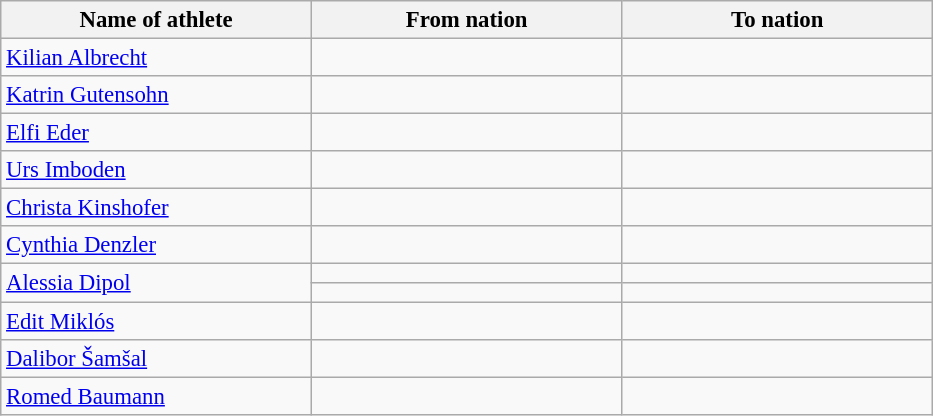<table class="wikitable sortable" style="border-collapse: collapse; font-size: 95%;">
<tr>
<th width=200>Name of athlete</th>
<th width=200>From nation</th>
<th width=200>To nation</th>
</tr>
<tr>
<td><a href='#'>Kilian Albrecht</a></td>
<td></td>
<td></td>
</tr>
<tr>
<td><a href='#'>Katrin Gutensohn</a></td>
<td></td>
<td></td>
</tr>
<tr>
<td><a href='#'>Elfi Eder</a></td>
<td></td>
<td></td>
</tr>
<tr>
<td><a href='#'>Urs Imboden</a></td>
<td></td>
<td></td>
</tr>
<tr>
<td><a href='#'>Christa Kinshofer</a></td>
<td></td>
<td></td>
</tr>
<tr>
<td><a href='#'>Cynthia Denzler</a></td>
<td></td>
<td></td>
</tr>
<tr>
<td rowspan=2><a href='#'>Alessia Dipol</a></td>
<td></td>
<td></td>
</tr>
<tr>
<td></td>
<td></td>
</tr>
<tr>
<td><a href='#'>Edit Miklós</a></td>
<td></td>
<td></td>
</tr>
<tr>
<td><a href='#'>Dalibor Šamšal</a></td>
<td></td>
<td></td>
</tr>
<tr>
<td><a href='#'>Romed Baumann</a></td>
<td></td>
<td></td>
</tr>
</table>
